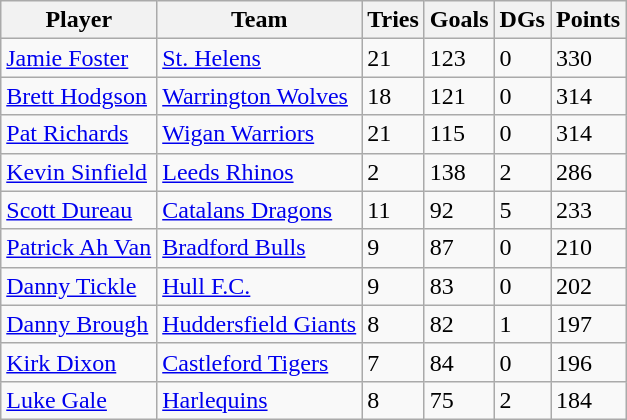<table class="wikitable" style="text-align:centre;">
<tr>
<th>Player</th>
<th>Team</th>
<th>Tries</th>
<th>Goals</th>
<th>DGs</th>
<th>Points</th>
</tr>
<tr>
<td><a href='#'>Jamie Foster</a></td>
<td><a href='#'>St. Helens</a></td>
<td>21</td>
<td>123</td>
<td>0</td>
<td>330</td>
</tr>
<tr>
<td><a href='#'>Brett Hodgson</a></td>
<td><a href='#'>Warrington Wolves</a></td>
<td>18</td>
<td>121</td>
<td>0</td>
<td>314</td>
</tr>
<tr>
<td><a href='#'>Pat Richards</a></td>
<td><a href='#'>Wigan Warriors</a></td>
<td>21</td>
<td>115</td>
<td>0</td>
<td>314</td>
</tr>
<tr>
<td><a href='#'>Kevin Sinfield</a></td>
<td><a href='#'>Leeds Rhinos</a></td>
<td>2</td>
<td>138</td>
<td>2</td>
<td>286</td>
</tr>
<tr>
<td><a href='#'>Scott Dureau</a></td>
<td><a href='#'>Catalans Dragons</a></td>
<td>11</td>
<td>92</td>
<td>5</td>
<td>233</td>
</tr>
<tr>
<td><a href='#'>Patrick Ah Van</a></td>
<td><a href='#'>Bradford Bulls</a></td>
<td>9</td>
<td>87</td>
<td>0</td>
<td>210</td>
</tr>
<tr>
<td><a href='#'>Danny Tickle</a></td>
<td><a href='#'>Hull F.C.</a></td>
<td>9</td>
<td>83</td>
<td>0</td>
<td>202</td>
</tr>
<tr>
<td><a href='#'>Danny Brough</a></td>
<td><a href='#'>Huddersfield Giants</a></td>
<td>8</td>
<td>82</td>
<td>1</td>
<td>197</td>
</tr>
<tr>
<td><a href='#'>Kirk Dixon</a></td>
<td><a href='#'>Castleford Tigers</a></td>
<td>7</td>
<td>84</td>
<td>0</td>
<td>196</td>
</tr>
<tr>
<td><a href='#'>Luke Gale</a></td>
<td><a href='#'>Harlequins</a></td>
<td>8</td>
<td>75</td>
<td>2</td>
<td>184</td>
</tr>
</table>
